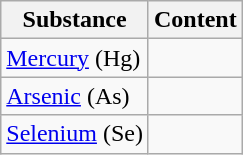<table class=wikitable>
<tr>
<th>Substance</th>
<th>Content</th>
</tr>
<tr>
<td><a href='#'>Mercury</a> (Hg)</td>
<td align=right></td>
</tr>
<tr>
<td><a href='#'>Arsenic</a> (As)</td>
<td align=right></td>
</tr>
<tr>
<td><a href='#'>Selenium</a> (Se)</td>
<td align=right></td>
</tr>
</table>
